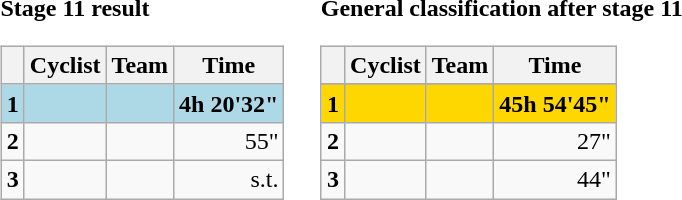<table>
<tr>
<td><strong>Stage 11 result</strong><br><table class="wikitable">
<tr>
<th></th>
<th>Cyclist</th>
<th>Team</th>
<th>Time</th>
</tr>
<tr bgcolor=lightblue>
<td><strong>1</strong></td>
<td><strong></strong></td>
<td><strong></strong></td>
<td align=right><strong>4h 20'32"</strong></td>
</tr>
<tr>
<td><strong>2</strong></td>
<td></td>
<td></td>
<td align=right>55"</td>
</tr>
<tr>
<td><strong>3</strong></td>
<td></td>
<td></td>
<td align=right>s.t.</td>
</tr>
</table>
</td>
<td></td>
<td><strong>General classification after stage 11</strong><br><table class="wikitable">
<tr>
<th></th>
<th>Cyclist</th>
<th>Team</th>
<th>Time</th>
</tr>
<tr>
</tr>
<tr bgcolor=gold>
<td><strong>1</strong></td>
<td><strong></strong></td>
<td><strong></strong></td>
<td align=right><strong>45h 54'45"</strong></td>
</tr>
<tr>
<td><strong>2</strong></td>
<td></td>
<td></td>
<td align=right>27"</td>
</tr>
<tr>
<td><strong>3</strong></td>
<td></td>
<td></td>
<td align=right>44"</td>
</tr>
</table>
</td>
</tr>
</table>
